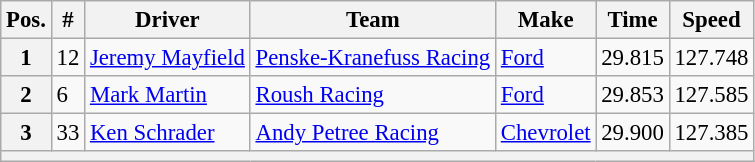<table class="wikitable" style="font-size:95%">
<tr>
<th>Pos.</th>
<th>#</th>
<th>Driver</th>
<th>Team</th>
<th>Make</th>
<th>Time</th>
<th>Speed</th>
</tr>
<tr>
<th>1</th>
<td>12</td>
<td><a href='#'>Jeremy Mayfield</a></td>
<td><a href='#'>Penske-Kranefuss Racing</a></td>
<td><a href='#'>Ford</a></td>
<td>29.815</td>
<td>127.748</td>
</tr>
<tr>
<th>2</th>
<td>6</td>
<td><a href='#'>Mark Martin</a></td>
<td><a href='#'>Roush Racing</a></td>
<td><a href='#'>Ford</a></td>
<td>29.853</td>
<td>127.585</td>
</tr>
<tr>
<th>3</th>
<td>33</td>
<td><a href='#'>Ken Schrader</a></td>
<td><a href='#'>Andy Petree Racing</a></td>
<td><a href='#'>Chevrolet</a></td>
<td>29.900</td>
<td>127.385</td>
</tr>
<tr>
<th colspan="7"></th>
</tr>
</table>
